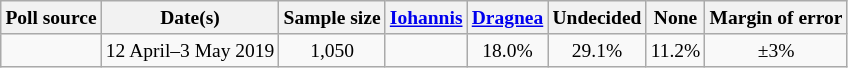<table class="wikitable" style="text-align:center;font-size:small;">
<tr>
<th>Poll source</th>
<th>Date(s)</th>
<th>Sample size</th>
<th><a href='#'>Iohannis</a></th>
<th><a href='#'>Dragnea</a></th>
<th>Undecided</th>
<th>None</th>
<th>Margin of error</th>
</tr>
<tr>
<td></td>
<td>12 April–3 May 2019</td>
<td>1,050</td>
<td></td>
<td>18.0%</td>
<td>29.1%</td>
<td>11.2%</td>
<td>±3%</td>
</tr>
</table>
